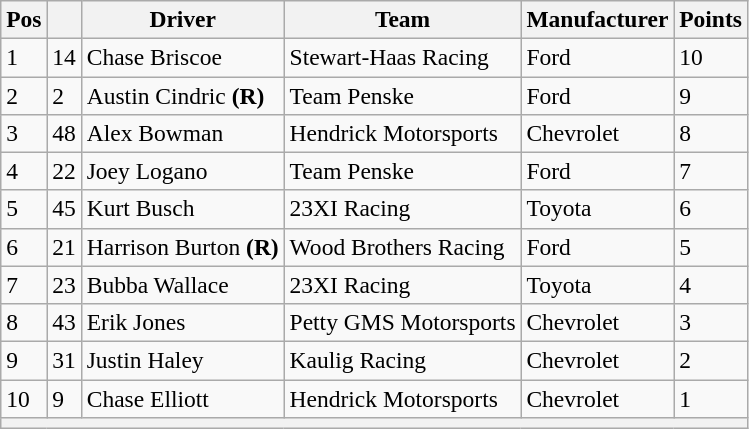<table class="wikitable" style="font-size:98%">
<tr>
<th>Pos</th>
<th></th>
<th>Driver</th>
<th>Team</th>
<th>Manufacturer</th>
<th>Points</th>
</tr>
<tr>
<td>1</td>
<td>14</td>
<td>Chase Briscoe</td>
<td>Stewart-Haas Racing</td>
<td>Ford</td>
<td>10</td>
</tr>
<tr>
<td>2</td>
<td>2</td>
<td>Austin Cindric <strong>(R)</strong></td>
<td>Team Penske</td>
<td>Ford</td>
<td>9</td>
</tr>
<tr>
<td>3</td>
<td>48</td>
<td>Alex Bowman</td>
<td>Hendrick Motorsports</td>
<td>Chevrolet</td>
<td>8</td>
</tr>
<tr>
<td>4</td>
<td>22</td>
<td>Joey Logano</td>
<td>Team Penske</td>
<td>Ford</td>
<td>7</td>
</tr>
<tr>
<td>5</td>
<td>45</td>
<td>Kurt Busch</td>
<td>23XI Racing</td>
<td>Toyota</td>
<td>6</td>
</tr>
<tr>
<td>6</td>
<td>21</td>
<td>Harrison Burton <strong>(R)</strong></td>
<td>Wood Brothers Racing</td>
<td>Ford</td>
<td>5</td>
</tr>
<tr>
<td>7</td>
<td>23</td>
<td>Bubba Wallace</td>
<td>23XI Racing</td>
<td>Toyota</td>
<td>4</td>
</tr>
<tr>
<td>8</td>
<td>43</td>
<td>Erik Jones</td>
<td>Petty GMS Motorsports</td>
<td>Chevrolet</td>
<td>3</td>
</tr>
<tr>
<td>9</td>
<td>31</td>
<td>Justin Haley</td>
<td>Kaulig Racing</td>
<td>Chevrolet</td>
<td>2</td>
</tr>
<tr>
<td>10</td>
<td>9</td>
<td>Chase Elliott</td>
<td>Hendrick Motorsports</td>
<td>Chevrolet</td>
<td>1</td>
</tr>
<tr>
<th colspan="6"></th>
</tr>
</table>
